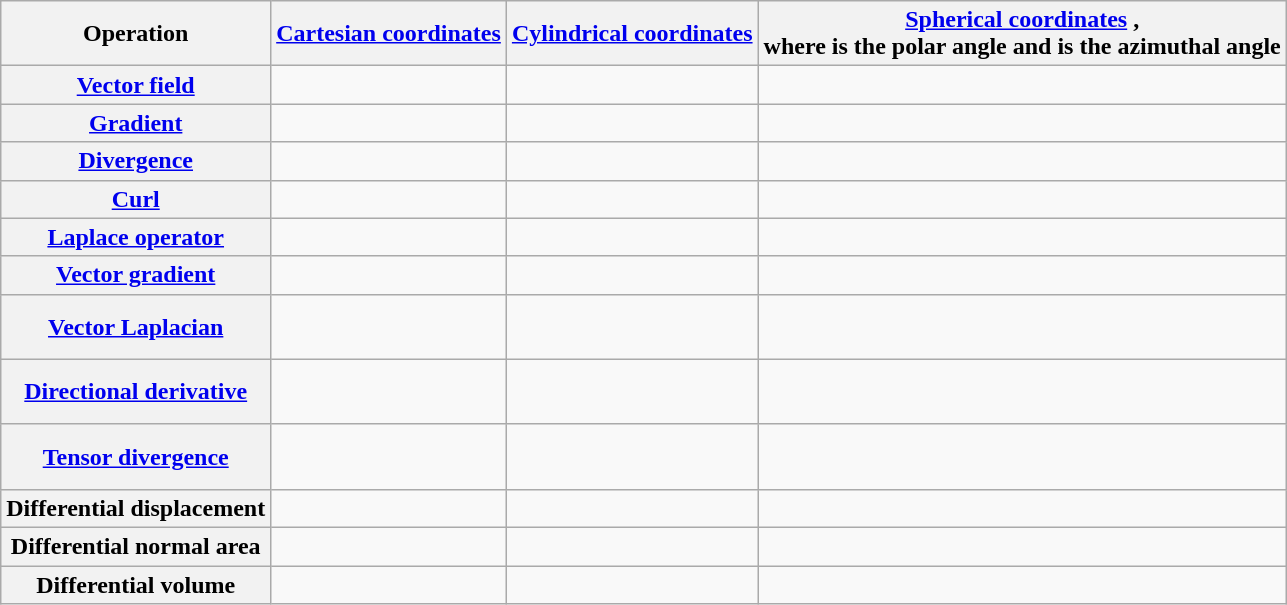<table class="wikitable" style="text-align: center;">
<tr>
<th>Operation</th>
<th><a href='#'>Cartesian coordinates</a> </th>
<th><a href='#'>Cylindrical coordinates</a> </th>
<th><a href='#'>Spherical coordinates</a> ,<br>where  is the polar angle and  is the azimuthal angle</th>
</tr>
<tr>
<th><a href='#'>Vector field</a> <span></span></th>
<td></td>
<td></td>
<td></td>
</tr>
<tr>
<th><a href='#'>Gradient</a> <span></span></th>
<td></td>
<td></td>
<td></td>
</tr>
<tr>
<th><a href='#'>Divergence</a> <span></span></th>
<td></td>
<td></td>
<td></td>
</tr>
<tr>
<th><a href='#'>Curl</a> <span></span></th>
<td></td>
<td></td>
<td></td>
</tr>
<tr>
<th><a href='#'>Laplace operator</a> <span></span></th>
<td></td>
<td></td>
<td></td>
</tr>
<tr>
<th><a href='#'>Vector gradient</a> <span></span></th>
<td></td>
<td></td>
<td></td>
</tr>
<tr>
<th><a href='#'>Vector Laplacian</a> <span></span></th>
<td></td>
<td><br></td>
<td><br><br></td>
</tr>
<tr>
<th><a href='#'>Directional derivative</a> <span></span><br></th>
<td></td>
<td></td>
<td><br><br></td>
</tr>
<tr>
<th><a href='#'>Tensor divergence</a> <span></span><br></th>
<td><br><br></td>
<td><br><br></td>
<td><br><br></td>
</tr>
<tr>
<th>Differential displacement <span></span></th>
<td></td>
<td></td>
<td></td>
</tr>
<tr>
<th>Differential normal area <span></span></th>
<td></td>
<td></td>
<td></td>
</tr>
<tr>
<th>Differential volume <span></span></th>
<td></td>
<td></td>
<td></td>
</tr>
</table>
